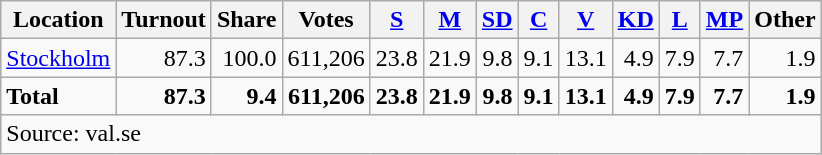<table class="wikitable sortable" style=text-align:right>
<tr>
<th>Location</th>
<th>Turnout</th>
<th>Share</th>
<th>Votes</th>
<th><a href='#'>S</a></th>
<th><a href='#'>M</a></th>
<th><a href='#'>SD</a></th>
<th><a href='#'>C</a></th>
<th><a href='#'>V</a></th>
<th><a href='#'>KD</a></th>
<th><a href='#'>L</a></th>
<th><a href='#'>MP</a></th>
<th>Other</th>
</tr>
<tr>
<td align=left><a href='#'>Stockholm</a></td>
<td>87.3</td>
<td>100.0</td>
<td>611,206</td>
<td>23.8</td>
<td>21.9</td>
<td>9.8</td>
<td>9.1</td>
<td>13.1</td>
<td>4.9</td>
<td>7.9</td>
<td>7.7</td>
<td>1.9</td>
</tr>
<tr>
<td align=left><strong>Total</strong></td>
<td><strong>87.3</strong></td>
<td><strong>9.4</strong></td>
<td><strong>611,206</strong></td>
<td><strong>23.8</strong></td>
<td><strong>21.9</strong></td>
<td><strong>9.8</strong></td>
<td><strong>9.1</strong></td>
<td><strong>13.1</strong></td>
<td><strong>4.9</strong></td>
<td><strong>7.9</strong></td>
<td><strong>7.7</strong></td>
<td><strong>1.9</strong></td>
</tr>
<tr>
<td align=left colspan=13>Source: val.se</td>
</tr>
</table>
